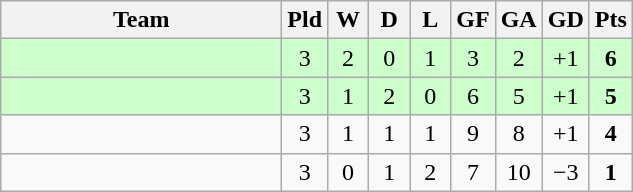<table class="wikitable" style="text-align:center;">
<tr>
<th width=180>Team</th>
<th width=20>Pld</th>
<th width=20>W</th>
<th width=20>D</th>
<th width=20>L</th>
<th width=20>GF</th>
<th width=20>GA</th>
<th width=20>GD</th>
<th width=20>Pts</th>
</tr>
<tr style="background:#cfc;">
<td align="left"><em></em></td>
<td>3</td>
<td>2</td>
<td>0</td>
<td>1</td>
<td>3</td>
<td>2</td>
<td>+1</td>
<td><strong>6</strong></td>
</tr>
<tr style="background:#cfc;">
<td align="left"></td>
<td>3</td>
<td>1</td>
<td>2</td>
<td>0</td>
<td>6</td>
<td>5</td>
<td>+1</td>
<td><strong>5</strong></td>
</tr>
<tr>
<td align="left"></td>
<td>3</td>
<td>1</td>
<td>1</td>
<td>1</td>
<td>9</td>
<td>8</td>
<td>+1</td>
<td><strong>4</strong></td>
</tr>
<tr>
<td align="left"></td>
<td>3</td>
<td>0</td>
<td>1</td>
<td>2</td>
<td>7</td>
<td>10</td>
<td>−3</td>
<td><strong>1</strong></td>
</tr>
</table>
